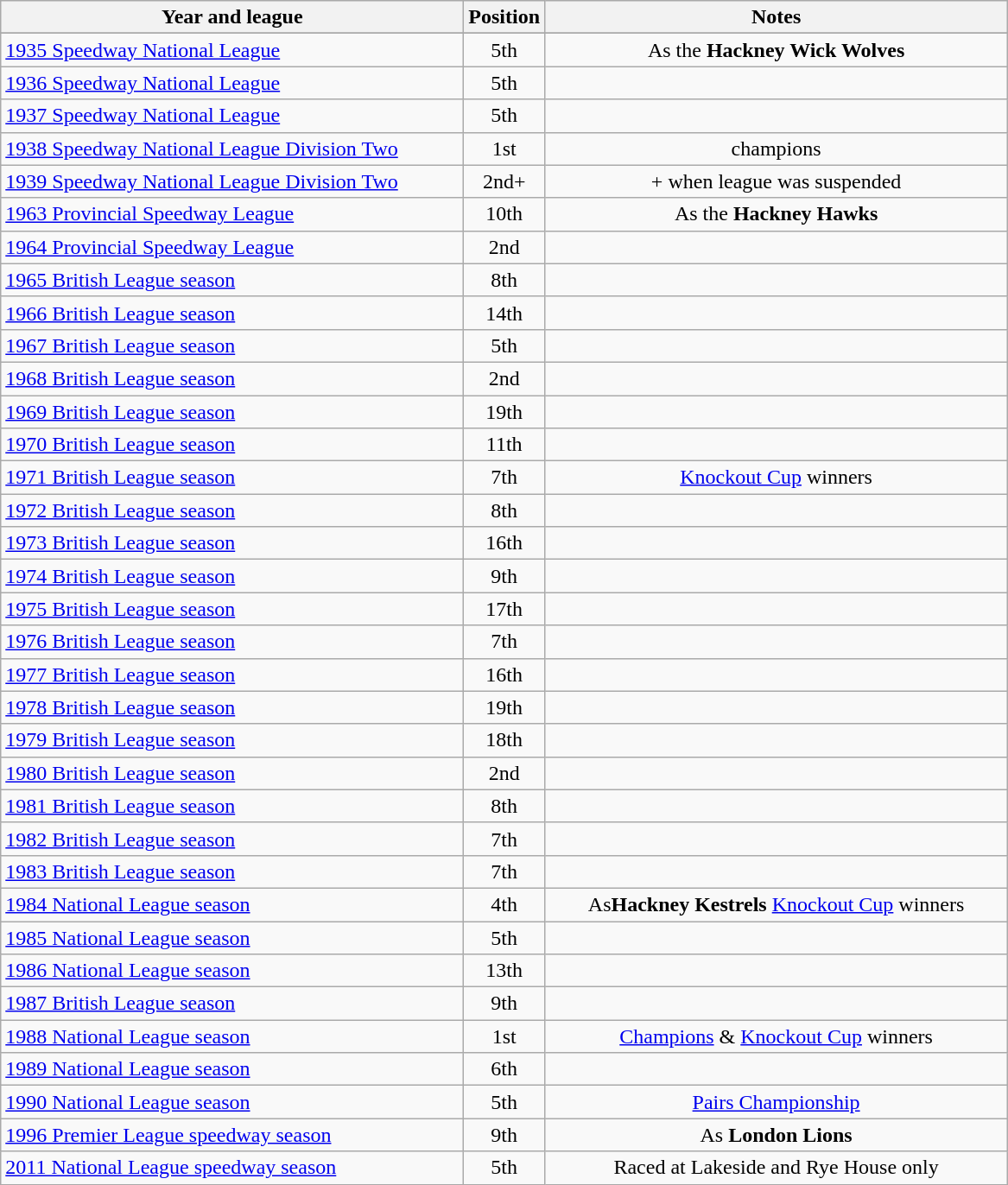<table class="wikitable">
<tr>
<th width=350>Year and league</th>
<th width=50>Position</th>
<th width=350>Notes</th>
</tr>
<tr align=center>
</tr>
<tr align=center>
<td align="left"><a href='#'>1935 Speedway National League</a></td>
<td>5th</td>
<td>As the <strong>Hackney Wick Wolves</strong></td>
</tr>
<tr align=center>
<td align="left"><a href='#'>1936 Speedway National League</a></td>
<td>5th</td>
<td></td>
</tr>
<tr align=center>
<td align="left"><a href='#'>1937 Speedway National League</a></td>
<td>5th</td>
<td></td>
</tr>
<tr align=center>
<td align="left"><a href='#'>1938 Speedway National League Division Two</a></td>
<td>1st</td>
<td>champions</td>
</tr>
<tr align=center>
<td align="left"><a href='#'>1939 Speedway National League Division Two</a></td>
<td>2nd+</td>
<td>+ when league was suspended</td>
</tr>
<tr align=center>
<td align="left"><a href='#'>1963 Provincial Speedway League</a></td>
<td>10th</td>
<td>As the <strong>Hackney Hawks</strong></td>
</tr>
<tr align=center>
<td align="left"><a href='#'>1964 Provincial Speedway League</a></td>
<td>2nd</td>
<td></td>
</tr>
<tr align=center>
<td align="left"><a href='#'>1965 British League season</a></td>
<td>8th</td>
<td></td>
</tr>
<tr align=center>
<td align="left"><a href='#'>1966 British League season</a></td>
<td>14th</td>
<td></td>
</tr>
<tr align=center>
<td align="left"><a href='#'>1967 British League season</a></td>
<td>5th</td>
<td></td>
</tr>
<tr align=center>
<td align="left"><a href='#'>1968 British League season</a></td>
<td>2nd</td>
<td></td>
</tr>
<tr align=center>
<td align="left"><a href='#'>1969 British League season</a></td>
<td>19th</td>
<td></td>
</tr>
<tr align=center>
<td align="left"><a href='#'>1970 British League season</a></td>
<td>11th</td>
<td></td>
</tr>
<tr align=center>
<td align="left"><a href='#'>1971 British League season</a></td>
<td>7th</td>
<td><a href='#'>Knockout Cup</a> winners</td>
</tr>
<tr align=center>
<td align="left"><a href='#'>1972 British League season</a></td>
<td>8th</td>
<td></td>
</tr>
<tr align=center>
<td align="left"><a href='#'>1973 British League season</a></td>
<td>16th</td>
<td></td>
</tr>
<tr align=center>
<td align="left"><a href='#'>1974 British League season</a></td>
<td>9th</td>
<td></td>
</tr>
<tr align=center>
<td align="left"><a href='#'>1975 British League season</a></td>
<td>17th</td>
<td></td>
</tr>
<tr align=center>
<td align="left"><a href='#'>1976 British League season</a></td>
<td>7th</td>
<td></td>
</tr>
<tr align=center>
<td align="left"><a href='#'>1977 British League season</a></td>
<td>16th</td>
<td></td>
</tr>
<tr align=center>
<td align="left"><a href='#'>1978 British League season</a></td>
<td>19th</td>
<td></td>
</tr>
<tr align=center>
<td align="left"><a href='#'>1979 British League season</a></td>
<td>18th</td>
<td></td>
</tr>
<tr align=center>
<td align="left"><a href='#'>1980 British League season</a></td>
<td>2nd</td>
<td></td>
</tr>
<tr align=center>
<td align="left"><a href='#'>1981 British League season</a></td>
<td>8th</td>
<td></td>
</tr>
<tr align=center>
<td align="left"><a href='#'>1982 British League season</a></td>
<td>7th</td>
<td></td>
</tr>
<tr align=center>
<td align="left"><a href='#'>1983 British League season</a></td>
<td>7th</td>
<td></td>
</tr>
<tr align=center>
<td align="left"><a href='#'>1984 National League season</a></td>
<td>4th</td>
<td>As<strong>Hackney Kestrels</strong> <a href='#'>Knockout Cup</a> winners</td>
</tr>
<tr align=center>
<td align="left"><a href='#'>1985 National League season</a></td>
<td>5th</td>
<td></td>
</tr>
<tr align=center>
<td align="left"><a href='#'>1986 National League season</a></td>
<td>13th</td>
<td></td>
</tr>
<tr align=center>
<td align="left"><a href='#'>1987 British League season</a></td>
<td>9th</td>
<td></td>
</tr>
<tr align=center>
<td align="left"><a href='#'>1988 National League season</a></td>
<td>1st</td>
<td><a href='#'>Champions</a> & <a href='#'>Knockout Cup</a> winners</td>
</tr>
<tr align=center>
<td align="left"><a href='#'>1989 National League season</a></td>
<td>6th</td>
<td></td>
</tr>
<tr align=center>
<td align="left"><a href='#'>1990 National League season</a></td>
<td>5th</td>
<td><a href='#'>Pairs Championship</a></td>
</tr>
<tr align=center>
<td align="left"><a href='#'>1996 Premier League speedway season</a></td>
<td>9th</td>
<td>As <strong>London Lions</strong></td>
</tr>
<tr align=center>
<td align="left"><a href='#'>2011 National League speedway season</a></td>
<td>5th</td>
<td>Raced at Lakeside and Rye House only</td>
</tr>
</table>
